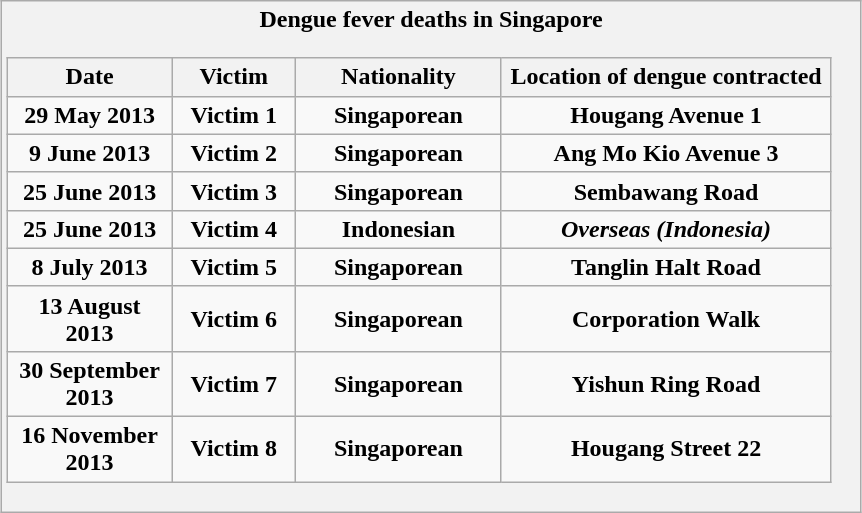<table class="wikitable" style="margin: 1em auto 1em auto;">
<tr>
<th>Dengue fever deaths in Singapore<br><table class="wikitable" style="width:550px;">
<tr>
<th style="width:20%;">Date</th>
<th style="text-align:center; width:15%;">Victim</th>
<th style="text-align:center; width:25%;">Nationality</th>
<th style="text-align:center; width:40%;">Location of dengue contracted</th>
</tr>
<tr>
<td align=center>29 May 2013</td>
<td align=center>Victim 1</td>
<td align=center> Singaporean</td>
<td align=center>Hougang Avenue 1</td>
</tr>
<tr>
<td align=center>9 June 2013</td>
<td align=center>Victim 2</td>
<td align=center> Singaporean</td>
<td align=center>Ang Mo Kio Avenue 3</td>
</tr>
<tr>
<td align=center>25 June 2013</td>
<td align=center>Victim 3</td>
<td align=center> Singaporean</td>
<td align=center>Sembawang Road</td>
</tr>
<tr>
<td align=center>25 June 2013</td>
<td align=center>Victim 4</td>
<td align=center> Indonesian</td>
<td align=center><em>Overseas (Indonesia)</em></td>
</tr>
<tr>
<td align=center>8 July 2013</td>
<td align=center>Victim 5</td>
<td align=center> Singaporean</td>
<td align=center>Tanglin Halt Road</td>
</tr>
<tr>
<td align=center>13 August 2013</td>
<td align=center>Victim 6</td>
<td align=center> Singaporean</td>
<td align=center>Corporation Walk</td>
</tr>
<tr>
<td align=center>30 September 2013</td>
<td align=center>Victim 7</td>
<td align=center> Singaporean</td>
<td align=center>Yishun Ring Road</td>
</tr>
<tr>
<td align=center>16 November 2013</td>
<td align=center>Victim 8</td>
<td align=center> Singaporean</td>
<td align=center>Hougang Street 22</td>
</tr>
</table>
</th>
</tr>
</table>
